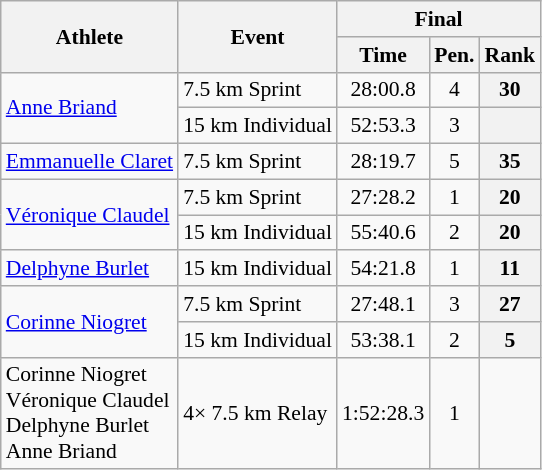<table class="wikitable" style="font-size:90%">
<tr>
<th rowspan="2">Athlete</th>
<th rowspan="2">Event</th>
<th colspan="3">Final</th>
</tr>
<tr>
<th>Time</th>
<th>Pen.</th>
<th>Rank</th>
</tr>
<tr>
<td rowspan=2><a href='#'>Anne Briand</a></td>
<td>7.5 km Sprint</td>
<td align="center">28:00.8</td>
<td align="center">4</td>
<th align="center">30</th>
</tr>
<tr>
<td>15 km Individual</td>
<td align="center">52:53.3</td>
<td align="center">3</td>
<th align="center"></th>
</tr>
<tr>
<td><a href='#'>Emmanuelle Claret</a></td>
<td>7.5 km Sprint</td>
<td align="center">28:19.7</td>
<td align="center">5</td>
<th align="center">35</th>
</tr>
<tr>
<td rowspan=2><a href='#'>Véronique Claudel</a></td>
<td>7.5 km Sprint</td>
<td align="center">27:28.2</td>
<td align="center">1</td>
<th align="center">20</th>
</tr>
<tr>
<td>15 km Individual</td>
<td align="center">55:40.6</td>
<td align="center">2</td>
<th align="center">20</th>
</tr>
<tr>
<td><a href='#'>Delphyne Burlet</a></td>
<td>15 km Individual</td>
<td align="center">54:21.8</td>
<td align="center">1</td>
<th align="center">11</th>
</tr>
<tr>
<td rowspan=2><a href='#'>Corinne Niogret</a></td>
<td>7.5 km Sprint</td>
<td align="center">27:48.1</td>
<td align="center">3</td>
<th align="center">27</th>
</tr>
<tr>
<td>15 km Individual</td>
<td align="center">53:38.1</td>
<td align="center">2</td>
<th align="center">5</th>
</tr>
<tr>
<td>Corinne Niogret<br>Véronique Claudel<br>Delphyne Burlet<br>Anne Briand</td>
<td>4× 7.5 km Relay</td>
<td align="center">1:52:28.3</td>
<td align="center">1</td>
<td align="center"></td>
</tr>
</table>
